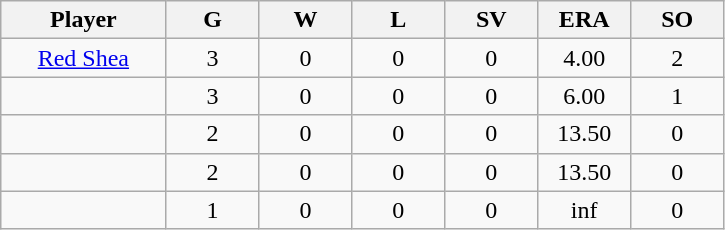<table class="wikitable sortable">
<tr>
<th bgcolor="#DDDDFF" width="16%">Player</th>
<th bgcolor="#DDDDFF" width="9%">G</th>
<th bgcolor="#DDDDFF" width="9%">W</th>
<th bgcolor="#DDDDFF" width="9%">L</th>
<th bgcolor="#DDDDFF" width="9%">SV</th>
<th bgcolor="#DDDDFF" width="9%">ERA</th>
<th bgcolor="#DDDDFF" width="9%">SO</th>
</tr>
<tr align="center">
<td><a href='#'>Red Shea</a></td>
<td>3</td>
<td>0</td>
<td>0</td>
<td>0</td>
<td>4.00</td>
<td>2</td>
</tr>
<tr align=center>
<td></td>
<td>3</td>
<td>0</td>
<td>0</td>
<td>0</td>
<td>6.00</td>
<td>1</td>
</tr>
<tr align="center">
<td></td>
<td>2</td>
<td>0</td>
<td>0</td>
<td>0</td>
<td>13.50</td>
<td>0</td>
</tr>
<tr align="center">
<td></td>
<td>2</td>
<td>0</td>
<td>0</td>
<td>0</td>
<td>13.50</td>
<td>0</td>
</tr>
<tr align="center">
<td></td>
<td>1</td>
<td>0</td>
<td>0</td>
<td>0</td>
<td>inf</td>
<td>0</td>
</tr>
</table>
